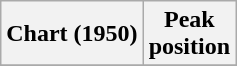<table class="wikitable sortable">
<tr>
<th>Chart (1950)</th>
<th>Peak<br>position</th>
</tr>
<tr>
</tr>
</table>
